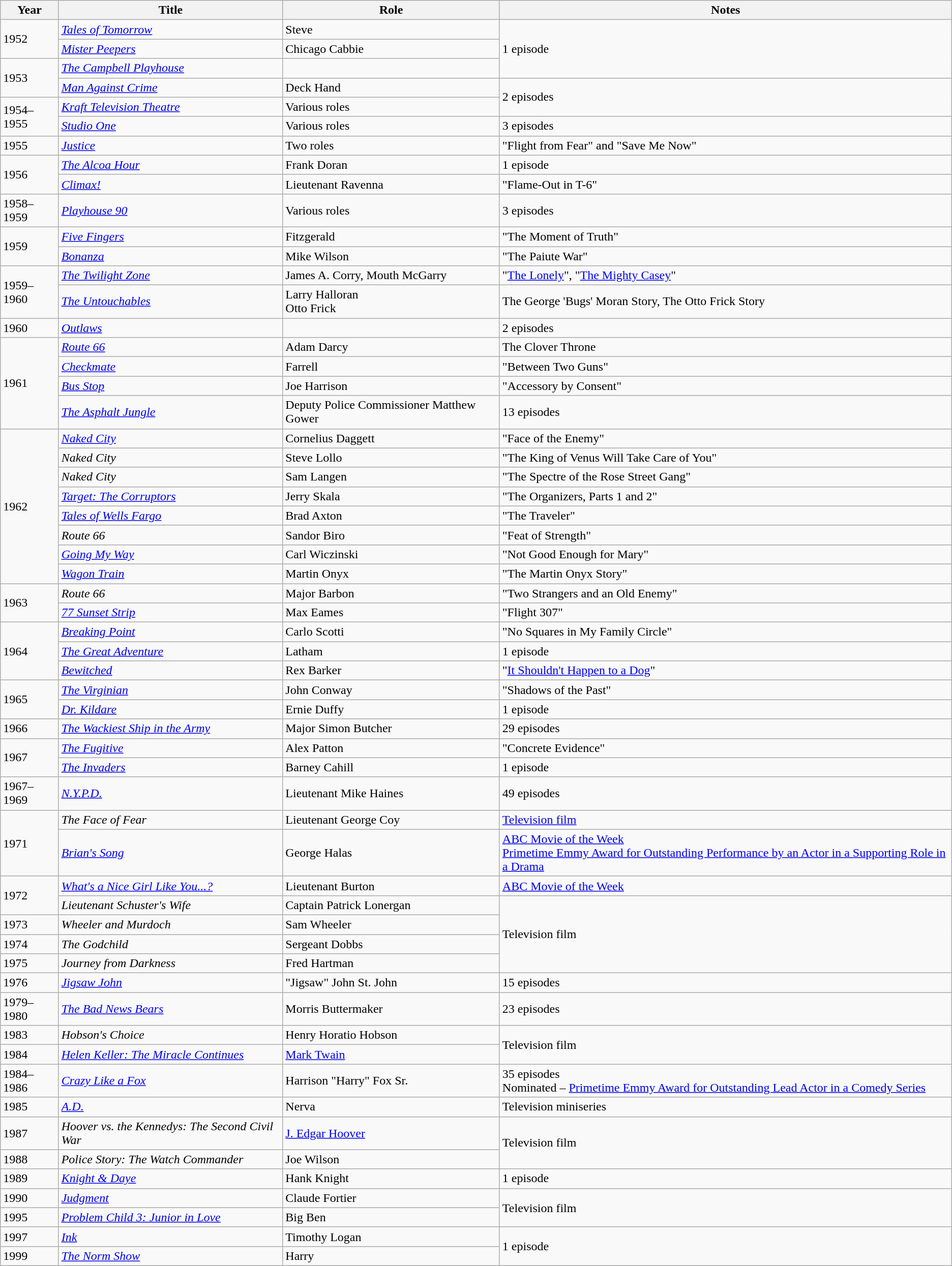<table class="wikitable sortable">
<tr>
<th>Year</th>
<th>Title</th>
<th>Role</th>
<th class="unsortable">Notes</th>
</tr>
<tr>
<td rowspan="2">1952</td>
<td><em><a href='#'>Tales of Tomorrow</a></em></td>
<td>Steve</td>
<td rowspan="3">1 episode</td>
</tr>
<tr>
<td><em><a href='#'>Mister Peepers</a></em></td>
<td>Chicago Cabbie</td>
</tr>
<tr>
<td rowspan="2">1953</td>
<td><em><a href='#'>The Campbell Playhouse</a></em></td>
<td></td>
</tr>
<tr>
<td><em><a href='#'>Man Against Crime</a></em></td>
<td>Deck Hand</td>
<td rowspan="2">2 episodes</td>
</tr>
<tr>
<td rowspan="2">1954–1955</td>
<td><em><a href='#'>Kraft Television Theatre</a></em></td>
<td>Various roles</td>
</tr>
<tr>
<td><em><a href='#'>Studio One</a></em></td>
<td>Various roles</td>
<td>3 episodes</td>
</tr>
<tr>
<td>1955</td>
<td><em><a href='#'>Justice</a></em></td>
<td>Two roles</td>
<td>"Flight from Fear" and "Save Me Now"</td>
</tr>
<tr>
<td rowspan="2">1956</td>
<td><em><a href='#'>The Alcoa Hour</a></em></td>
<td>Frank Doran</td>
<td>1 episode</td>
</tr>
<tr>
<td><em><a href='#'>Climax!</a></em></td>
<td>Lieutenant Ravenna</td>
<td>"Flame-Out in T-6"</td>
</tr>
<tr>
<td>1958–1959</td>
<td><em><a href='#'>Playhouse 90</a></em></td>
<td>Various roles</td>
<td>3 episodes</td>
</tr>
<tr>
<td rowspan="2">1959</td>
<td><em><a href='#'>Five Fingers</a></em></td>
<td>Fitzgerald</td>
<td>"The Moment of Truth"</td>
</tr>
<tr>
<td><em><a href='#'>Bonanza</a></em></td>
<td>Mike Wilson</td>
<td>"The Paiute War"</td>
</tr>
<tr>
<td rowspan="2">1959–1960</td>
<td><em><a href='#'>The Twilight Zone</a></em></td>
<td>James A. Corry, Mouth McGarry</td>
<td>"<a href='#'>The Lonely</a>", "<a href='#'>The Mighty Casey</a>"</td>
</tr>
<tr>
<td><em><a href='#'>The Untouchables</a></em></td>
<td>Larry Halloran<br>Otto Frick</td>
<td>The George 'Bugs' Moran Story, The Otto Frick Story</td>
</tr>
<tr>
<td>1960</td>
<td><em><a href='#'>Outlaws</a></em></td>
<td></td>
<td>2 episodes</td>
</tr>
<tr>
<td rowspan="4">1961</td>
<td><em><a href='#'>Route 66</a></em></td>
<td>Adam Darcy</td>
<td>The Clover Throne</td>
</tr>
<tr>
<td><em><a href='#'>Checkmate</a></em></td>
<td>Farrell</td>
<td>"Between Two Guns"</td>
</tr>
<tr>
<td><em><a href='#'>Bus Stop</a></em></td>
<td>Joe Harrison</td>
<td>"Accessory by Consent"</td>
</tr>
<tr>
<td><em><a href='#'>The Asphalt Jungle</a></em></td>
<td>Deputy Police Commissioner Matthew Gower</td>
<td>13 episodes</td>
</tr>
<tr>
<td rowspan="8">1962</td>
<td><em><a href='#'>Naked City</a></em></td>
<td>Cornelius Daggett</td>
<td>"Face of the Enemy"</td>
</tr>
<tr>
<td><em>Naked City</em></td>
<td>Steve Lollo</td>
<td>"The King of Venus Will Take Care of You"</td>
</tr>
<tr>
<td><em>Naked City</em></td>
<td>Sam Langen</td>
<td>"The Spectre of the Rose Street Gang"</td>
</tr>
<tr>
<td><em><a href='#'>Target: The Corruptors</a></em></td>
<td>Jerry Skala</td>
<td>"The Organizers, Parts 1 and 2"</td>
</tr>
<tr>
<td><em><a href='#'>Tales of Wells Fargo</a></em></td>
<td>Brad Axton</td>
<td>"The Traveler"</td>
</tr>
<tr>
<td><em>Route 66</em></td>
<td>Sandor Biro</td>
<td>"Feat of Strength"</td>
</tr>
<tr>
<td><em><a href='#'>Going My Way</a></em></td>
<td>Carl Wiczinski</td>
<td>"Not Good Enough for Mary"</td>
</tr>
<tr>
<td><em><a href='#'>Wagon Train</a></em></td>
<td>Martin Onyx</td>
<td>"The Martin Onyx Story"</td>
</tr>
<tr>
<td rowspan="2">1963</td>
<td><em>Route 66</em></td>
<td>Major Barbon</td>
<td>"Two Strangers and an Old Enemy"</td>
</tr>
<tr>
<td><em><a href='#'>77 Sunset Strip</a></em></td>
<td>Max Eames</td>
<td>"Flight 307"</td>
</tr>
<tr>
<td rowspan="3">1964</td>
<td><em><a href='#'>Breaking Point</a></em></td>
<td>Carlo Scotti</td>
<td>"No Squares in My Family Circle"</td>
</tr>
<tr>
<td><em><a href='#'>The Great Adventure</a></em></td>
<td>Latham</td>
<td>1 episode</td>
</tr>
<tr>
<td><em><a href='#'>Bewitched</a></em></td>
<td>Rex Barker</td>
<td>"<a href='#'>It Shouldn't Happen to a Dog</a>"</td>
</tr>
<tr>
<td rowspan="2">1965</td>
<td><em><a href='#'>The Virginian</a></em></td>
<td>John Conway</td>
<td>"Shadows of the Past"</td>
</tr>
<tr>
<td><em><a href='#'>Dr. Kildare</a></em></td>
<td>Ernie Duffy</td>
<td>1 episode</td>
</tr>
<tr>
<td>1966</td>
<td><em><a href='#'>The Wackiest Ship in the Army</a></em></td>
<td>Major Simon Butcher</td>
<td>29 episodes</td>
</tr>
<tr>
<td rowspan="2">1967</td>
<td><em><a href='#'>The Fugitive</a></em></td>
<td>Alex Patton</td>
<td>"Concrete Evidence"</td>
</tr>
<tr>
<td><em><a href='#'>The Invaders</a></em></td>
<td>Barney Cahill</td>
<td>1 episode</td>
</tr>
<tr>
<td>1967–1969</td>
<td><em><a href='#'>N.Y.P.D.</a></em></td>
<td>Lieutenant Mike Haines</td>
<td>49 episodes</td>
</tr>
<tr>
<td rowspan="2">1971</td>
<td><em>The Face of Fear</em></td>
<td>Lieutenant George Coy</td>
<td><a href='#'>Television film</a></td>
</tr>
<tr>
<td><em><a href='#'>Brian's Song</a></em></td>
<td>George Halas</td>
<td><a href='#'>ABC Movie of the Week</a> <br> <a href='#'>Primetime Emmy Award for Outstanding Performance by an Actor in a Supporting Role in a Drama</a></td>
</tr>
<tr>
<td rowspan="2">1972</td>
<td><em><a href='#'>What's a Nice Girl Like You...?</a></em></td>
<td>Lieutenant Burton</td>
<td><a href='#'>ABC Movie of the Week</a></td>
</tr>
<tr>
<td><em>Lieutenant Schuster's Wife</em></td>
<td>Captain Patrick Lonergan</td>
<td rowspan="4">Television film</td>
</tr>
<tr>
<td>1973</td>
<td><em>Wheeler and Murdoch</em></td>
<td>Sam Wheeler</td>
</tr>
<tr>
<td>1974</td>
<td><em>The Godchild</em></td>
<td>Sergeant Dobbs</td>
</tr>
<tr>
<td>1975</td>
<td><em>Journey from Darkness</em></td>
<td>Fred Hartman</td>
</tr>
<tr>
<td>1976</td>
<td><em><a href='#'>Jigsaw John</a></em></td>
<td>"Jigsaw" John St. John</td>
<td>15 episodes</td>
</tr>
<tr>
<td>1979–1980</td>
<td><em><a href='#'>The Bad News Bears</a></em></td>
<td>Morris Buttermaker</td>
<td>23 episodes</td>
</tr>
<tr>
<td>1983</td>
<td><em>Hobson's Choice</em></td>
<td>Henry Horatio Hobson</td>
<td rowspan="2">Television film</td>
</tr>
<tr>
<td>1984</td>
<td><em><a href='#'>Helen Keller: The Miracle Continues</a></em></td>
<td><a href='#'>Mark Twain</a></td>
</tr>
<tr>
<td>1984–1986</td>
<td><em><a href='#'>Crazy Like a Fox</a></em></td>
<td>Harrison "Harry" Fox Sr.</td>
<td>35 episodes <br> Nominated – <a href='#'>Primetime Emmy Award for Outstanding Lead Actor in a Comedy Series</a> </td>
</tr>
<tr>
<td>1985</td>
<td><em><a href='#'>A.D.</a></em></td>
<td>Nerva</td>
<td>Television miniseries</td>
</tr>
<tr>
<td>1987</td>
<td><em>Hoover vs. the Kennedys: The Second Civil War</em></td>
<td><a href='#'>J. Edgar Hoover</a></td>
<td rowspan="2">Television film</td>
</tr>
<tr>
<td>1988</td>
<td><em>Police Story: The Watch Commander</em></td>
<td>Joe Wilson</td>
</tr>
<tr>
<td>1989</td>
<td><em><a href='#'>Knight & Daye</a></em></td>
<td>Hank Knight</td>
<td>1 episode</td>
</tr>
<tr>
<td>1990</td>
<td><em><a href='#'>Judgment</a></em></td>
<td>Claude Fortier</td>
<td rowspan="2">Television film</td>
</tr>
<tr>
<td>1995</td>
<td><em><a href='#'>Problem Child 3: Junior in Love</a></em></td>
<td>Big Ben</td>
</tr>
<tr>
<td>1997</td>
<td><em><a href='#'>Ink</a></em></td>
<td>Timothy Logan</td>
<td rowspan="2">1 episode</td>
</tr>
<tr>
<td>1999</td>
<td><em><a href='#'>The Norm Show</a></em></td>
<td>Harry</td>
</tr>
</table>
